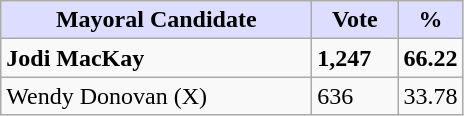<table class="wikitable">
<tr>
<th style="background:#ddf; width:200px;">Mayoral Candidate</th>
<th style="background:#ddf; width:50px;">Vote</th>
<th style="background:#ddf; width:30px;">%</th>
</tr>
<tr>
<td><strong>Jodi MacKay</strong></td>
<td><strong>1,247</strong></td>
<td><strong>66.22</strong></td>
</tr>
<tr>
<td>Wendy Donovan (X)</td>
<td>636</td>
<td>33.78</td>
</tr>
</table>
